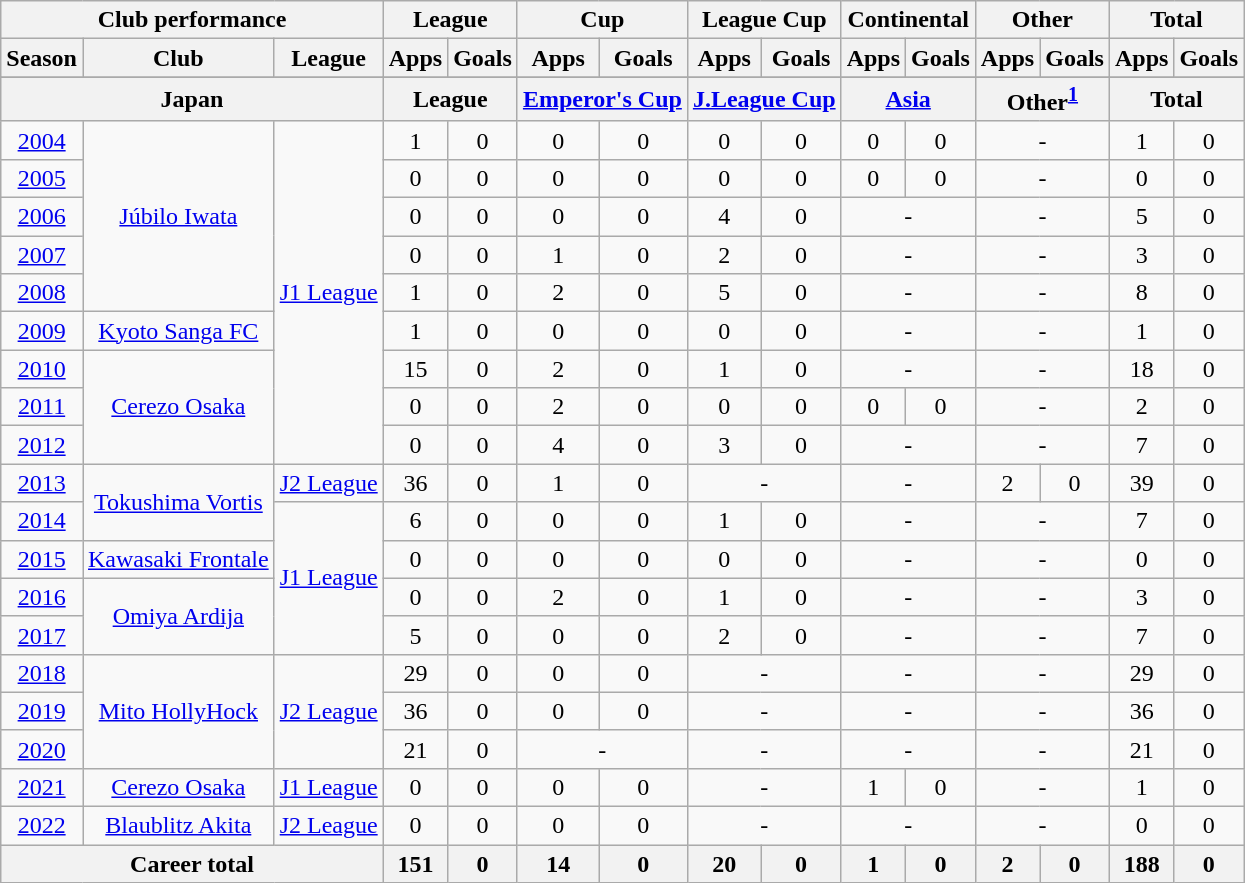<table class="wikitable" style="text-align:center">
<tr>
<th colspan=3>Club performance</th>
<th colspan=2>League</th>
<th colspan=2>Cup</th>
<th colspan=2>League Cup</th>
<th colspan=2>Continental</th>
<th colspan=2>Other</th>
<th colspan=2>Total</th>
</tr>
<tr>
<th>Season</th>
<th>Club</th>
<th>League</th>
<th>Apps</th>
<th>Goals</th>
<th>Apps</th>
<th>Goals</th>
<th>Apps</th>
<th>Goals</th>
<th>Apps</th>
<th>Goals</th>
<th>Apps</th>
<th>Goals</th>
<th>Apps</th>
<th>Goals</th>
</tr>
<tr>
</tr>
<tr>
<th colspan=3>Japan</th>
<th colspan=2>League</th>
<th colspan=2><a href='#'>Emperor's Cup</a></th>
<th colspan=2><a href='#'>J.League Cup</a></th>
<th colspan=2><a href='#'>Asia</a></th>
<th colspan=2>Other<sup><a href='#'>1</a></sup></th>
<th colspan=2>Total</th>
</tr>
<tr>
<td><a href='#'>2004</a></td>
<td rowspan="5"><a href='#'>Júbilo Iwata</a></td>
<td rowspan="9"><a href='#'>J1 League</a></td>
<td>1</td>
<td>0</td>
<td>0</td>
<td>0</td>
<td>0</td>
<td>0</td>
<td>0</td>
<td>0</td>
<td colspan="2">-</td>
<td>1</td>
<td>0</td>
</tr>
<tr>
<td><a href='#'>2005</a></td>
<td>0</td>
<td>0</td>
<td>0</td>
<td>0</td>
<td>0</td>
<td>0</td>
<td>0</td>
<td>0</td>
<td colspan="2">-</td>
<td>0</td>
<td>0</td>
</tr>
<tr>
<td><a href='#'>2006</a></td>
<td>0</td>
<td>0</td>
<td>0</td>
<td>0</td>
<td>4</td>
<td>0</td>
<td colspan="2">-</td>
<td colspan="2">-</td>
<td>5</td>
<td>0</td>
</tr>
<tr>
<td><a href='#'>2007</a></td>
<td>0</td>
<td>0</td>
<td>1</td>
<td>0</td>
<td>2</td>
<td>0</td>
<td colspan="2">-</td>
<td colspan="2">-</td>
<td>3</td>
<td>0</td>
</tr>
<tr>
<td><a href='#'>2008</a></td>
<td>1</td>
<td>0</td>
<td>2</td>
<td>0</td>
<td>5</td>
<td>0</td>
<td colspan="2">-</td>
<td colspan="2">-</td>
<td>8</td>
<td>0</td>
</tr>
<tr>
<td><a href='#'>2009</a></td>
<td><a href='#'>Kyoto Sanga FC</a></td>
<td>1</td>
<td>0</td>
<td>0</td>
<td>0</td>
<td>0</td>
<td>0</td>
<td colspan="2">-</td>
<td colspan="2">-</td>
<td>1</td>
<td>0</td>
</tr>
<tr>
<td><a href='#'>2010</a></td>
<td rowspan="3"><a href='#'>Cerezo Osaka</a></td>
<td>15</td>
<td>0</td>
<td>2</td>
<td>0</td>
<td>1</td>
<td>0</td>
<td colspan="2">-</td>
<td colspan="2">-</td>
<td>18</td>
<td>0</td>
</tr>
<tr>
<td><a href='#'>2011</a></td>
<td>0</td>
<td>0</td>
<td>2</td>
<td>0</td>
<td>0</td>
<td>0</td>
<td>0</td>
<td>0</td>
<td colspan="2">-</td>
<td>2</td>
<td>0</td>
</tr>
<tr>
<td><a href='#'>2012</a></td>
<td>0</td>
<td>0</td>
<td>4</td>
<td>0</td>
<td>3</td>
<td>0</td>
<td colspan="2">-</td>
<td colspan="2">-</td>
<td>7</td>
<td>0</td>
</tr>
<tr>
<td><a href='#'>2013</a></td>
<td rowspan="2"><a href='#'>Tokushima Vortis</a></td>
<td><a href='#'>J2 League</a></td>
<td>36</td>
<td>0</td>
<td>1</td>
<td>0</td>
<td colspan="2">-</td>
<td colspan="2">-</td>
<td>2</td>
<td>0</td>
<td>39</td>
<td>0</td>
</tr>
<tr>
<td><a href='#'>2014</a></td>
<td rowspan="4"><a href='#'>J1 League</a></td>
<td>6</td>
<td>0</td>
<td>0</td>
<td>0</td>
<td>1</td>
<td>0</td>
<td colspan="2">-</td>
<td colspan="2">-</td>
<td>7</td>
<td>0</td>
</tr>
<tr>
<td><a href='#'>2015</a></td>
<td><a href='#'>Kawasaki Frontale</a></td>
<td>0</td>
<td>0</td>
<td>0</td>
<td>0</td>
<td>0</td>
<td>0</td>
<td colspan="2">-</td>
<td colspan="2">-</td>
<td>0</td>
<td>0</td>
</tr>
<tr>
<td><a href='#'>2016</a></td>
<td rowspan="2"><a href='#'>Omiya Ardija</a></td>
<td>0</td>
<td>0</td>
<td>2</td>
<td>0</td>
<td>1</td>
<td>0</td>
<td colspan="2">-</td>
<td colspan="2">-</td>
<td>3</td>
<td>0</td>
</tr>
<tr>
<td><a href='#'>2017</a></td>
<td>5</td>
<td>0</td>
<td>0</td>
<td>0</td>
<td>2</td>
<td>0</td>
<td colspan="2">-</td>
<td colspan="2">-</td>
<td>7</td>
<td>0</td>
</tr>
<tr>
<td><a href='#'>2018</a></td>
<td rowspan="3"><a href='#'>Mito HollyHock</a></td>
<td rowspan=3><a href='#'>J2 League</a></td>
<td>29</td>
<td>0</td>
<td>0</td>
<td>0</td>
<td colspan="2">-</td>
<td colspan="2">-</td>
<td colspan="2">-</td>
<td>29</td>
<td>0</td>
</tr>
<tr>
<td><a href='#'>2019</a></td>
<td>36</td>
<td>0</td>
<td>0</td>
<td>0</td>
<td colspan="2">-</td>
<td colspan="2">-</td>
<td colspan="2">-</td>
<td>36</td>
<td>0</td>
</tr>
<tr>
<td><a href='#'>2020</a></td>
<td>21</td>
<td>0</td>
<td colspan="2">-</td>
<td colspan="2">-</td>
<td colspan="2">-</td>
<td colspan="2">-</td>
<td>21</td>
<td>0</td>
</tr>
<tr>
<td><a href='#'>2021</a></td>
<td><a href='#'>Cerezo Osaka</a></td>
<td><a href='#'>J1 League</a></td>
<td>0</td>
<td>0</td>
<td>0</td>
<td>0</td>
<td colspan="2">-</td>
<td>1</td>
<td>0</td>
<td colspan="2">-</td>
<td>1</td>
<td>0</td>
</tr>
<tr>
<td><a href='#'>2022</a></td>
<td><a href='#'>Blaublitz Akita</a></td>
<td><a href='#'>J2 League</a></td>
<td>0</td>
<td>0</td>
<td>0</td>
<td>0</td>
<td colspan="2">-</td>
<td colspan="2">-</td>
<td colspan="2">-</td>
<td>0</td>
<td>0</td>
</tr>
<tr>
<th colspan=3>Career total</th>
<th>151</th>
<th>0</th>
<th>14</th>
<th>0</th>
<th>20</th>
<th>0</th>
<th>1</th>
<th>0</th>
<th>2</th>
<th>0</th>
<th>188</th>
<th>0</th>
</tr>
</table>
